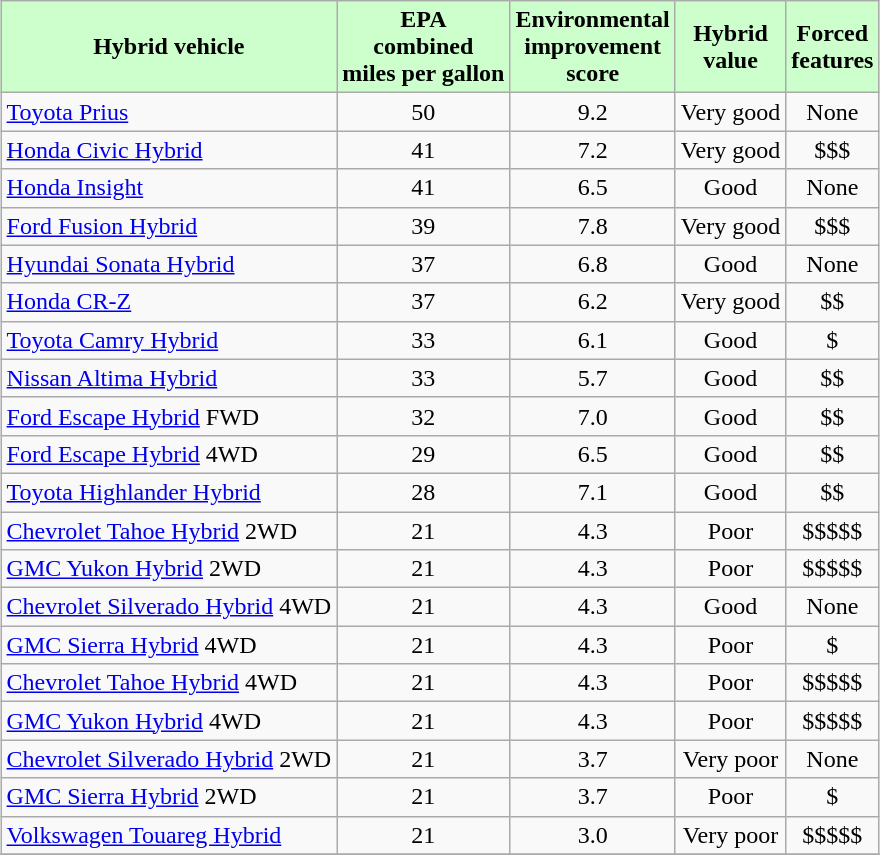<table class="sortable wikitable" style="margin: 1em auto 1em auto">
<tr>
<th style="background:#cfc;">Hybrid vehicle</th>
<th style="background:#cfc;">EPA<br> combined<br>miles per gallon</th>
<th style="background:#cfc;">Environmental<br>improvement <br>score</th>
<th style="background:#cfc;">Hybrid<br> value</th>
<th style="background:#cfc;">Forced<br>features</th>
</tr>
<tr style="text-align:center;">
<td align=left><a href='#'>Toyota Prius</a></td>
<td>50</td>
<td>9.2</td>
<td>Very good</td>
<td>None</td>
</tr>
<tr style="text-align:center;">
<td style="text-align:left;"><a href='#'>Honda Civic Hybrid</a></td>
<td>41</td>
<td>7.2</td>
<td>Very good</td>
<td>$$$</td>
</tr>
<tr style="text-align:center;">
<td align=left><a href='#'>Honda Insight</a></td>
<td>41</td>
<td>6.5</td>
<td>Good</td>
<td>None</td>
</tr>
<tr style="text-align:center;">
<td style="text-align:left;"><a href='#'>Ford Fusion Hybrid</a></td>
<td>39</td>
<td>7.8</td>
<td>Very good</td>
<td>$$$</td>
</tr>
<tr style="text-align:center;">
<td align=left><a href='#'>Hyundai Sonata Hybrid</a></td>
<td>37</td>
<td>6.8</td>
<td>Good</td>
<td>None</td>
</tr>
<tr style="text-align:center;">
<td align=left><a href='#'>Honda CR-Z</a></td>
<td>37</td>
<td>6.2</td>
<td>Very good</td>
<td>$$</td>
</tr>
<tr style="text-align:center;">
<td style="text-align:left;"><a href='#'>Toyota Camry Hybrid</a></td>
<td>33</td>
<td>6.1</td>
<td>Good</td>
<td>$</td>
</tr>
<tr style="text-align:center;">
<td style="text-align:left;"><a href='#'>Nissan Altima Hybrid</a></td>
<td>33</td>
<td>5.7</td>
<td>Good</td>
<td>$$</td>
</tr>
<tr style="text-align:center;">
<td style="text-align:left;"><a href='#'>Ford Escape Hybrid</a> FWD</td>
<td>32</td>
<td>7.0</td>
<td>Good</td>
<td>$$</td>
</tr>
<tr style="text-align:center;">
<td style="text-align:left;"><a href='#'>Ford Escape Hybrid</a> 4WD</td>
<td>29</td>
<td>6.5</td>
<td>Good</td>
<td>$$</td>
</tr>
<tr style="text-align:center;">
<td style="text-align:left;"><a href='#'>Toyota Highlander Hybrid</a></td>
<td>28</td>
<td>7.1</td>
<td>Good</td>
<td>$$</td>
</tr>
<tr style="text-align:center;">
<td style="text-align:left;"><a href='#'>Chevrolet Tahoe Hybrid</a> 2WD</td>
<td>21</td>
<td>4.3</td>
<td>Poor</td>
<td>$$$$$</td>
</tr>
<tr style="text-align:center;">
<td style="text-align:left;"><a href='#'>GMC Yukon Hybrid</a> 2WD</td>
<td>21</td>
<td>4.3</td>
<td>Poor</td>
<td>$$$$$</td>
</tr>
<tr style="text-align:center;">
<td style="text-align:left;"><a href='#'>Chevrolet Silverado Hybrid</a> 4WD</td>
<td>21</td>
<td>4.3</td>
<td>Good</td>
<td>None</td>
</tr>
<tr style="text-align:center;">
<td style="text-align:left;"><a href='#'>GMC Sierra Hybrid</a> 4WD</td>
<td>21</td>
<td>4.3</td>
<td>Poor</td>
<td>$</td>
</tr>
<tr style="text-align:center;">
<td style="text-align:left;"><a href='#'>Chevrolet Tahoe Hybrid</a> 4WD</td>
<td>21</td>
<td>4.3</td>
<td>Poor</td>
<td>$$$$$</td>
</tr>
<tr style="text-align:center;">
<td style="text-align:left;"><a href='#'>GMC Yukon Hybrid</a> 4WD</td>
<td>21</td>
<td>4.3</td>
<td>Poor</td>
<td>$$$$$</td>
</tr>
<tr style="text-align:center;">
<td style="text-align:left;"><a href='#'>Chevrolet Silverado Hybrid</a> 2WD</td>
<td>21</td>
<td>3.7</td>
<td>Very poor</td>
<td>None</td>
</tr>
<tr style="text-align:center;">
<td style="text-align:left;"><a href='#'>GMC Sierra Hybrid</a> 2WD</td>
<td>21</td>
<td>3.7</td>
<td>Poor</td>
<td>$</td>
</tr>
<tr style="text-align:center;">
<td align=left><a href='#'>Volkswagen Touareg Hybrid</a></td>
<td>21</td>
<td>3.0</td>
<td>Very poor</td>
<td>$$$$$</td>
</tr>
<tr>
</tr>
</table>
